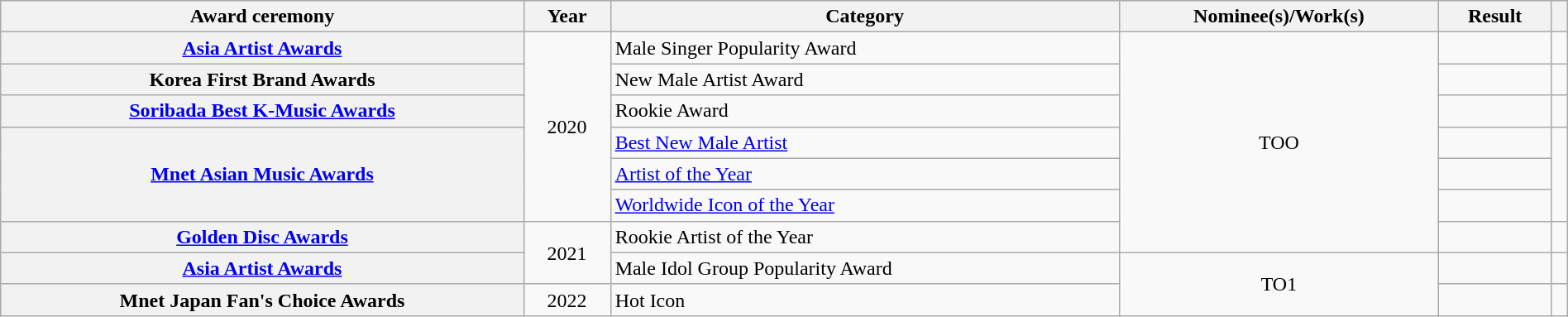<table class="wikitable sortable plainrowheaders" style="width: 100%;">
<tr style="background:#ccc; text-align:center;">
<th scope="col">Award ceremony</th>
<th scope="col">Year</th>
<th scope="col">Category</th>
<th scope="col">Nominee(s)/Work(s)</th>
<th scope="col">Result</th>
<th scope="col" class="unsortable"></th>
</tr>
<tr>
<th scope="row"><a href='#'>Asia Artist Awards</a></th>
<td rowspan=6 align=center>2020</td>
<td>Male Singer Popularity Award</td>
<td rowspan=7 align=center>TOO</td>
<td></td>
<td align=center></td>
</tr>
<tr>
<th scope="row">Korea First Brand Awards</th>
<td>New Male Artist Award</td>
<td></td>
<td align=center></td>
</tr>
<tr>
<th scope="row"><a href='#'>Soribada Best K-Music Awards</a></th>
<td>Rookie Award</td>
<td></td>
<td align=center></td>
</tr>
<tr>
<th scope=row rowspan=3><a href='#'>Mnet Asian Music Awards</a></th>
<td><a href='#'>Best New Male Artist</a></td>
<td></td>
<td align=center rowspan=3></td>
</tr>
<tr>
<td><a href='#'>Artist of the Year</a></td>
<td></td>
</tr>
<tr>
<td><a href='#'>Worldwide Icon of the Year</a></td>
<td></td>
</tr>
<tr>
<th scope="row"><a href='#'>Golden Disc Awards</a></th>
<td align=center rowspan="2">2021</td>
<td>Rookie Artist of the Year</td>
<td></td>
<td align=center></td>
</tr>
<tr>
<th scope="row"><a href='#'>Asia Artist Awards</a></th>
<td>Male Idol Group Popularity Award</td>
<td align=center rowspan="2">TO1</td>
<td></td>
<td align=center></td>
</tr>
<tr>
<th scope="row">Mnet Japan Fan's Choice Awards</th>
<td align=center>2022</td>
<td>Hot Icon</td>
<td></td>
<td align=center></td>
</tr>
</table>
